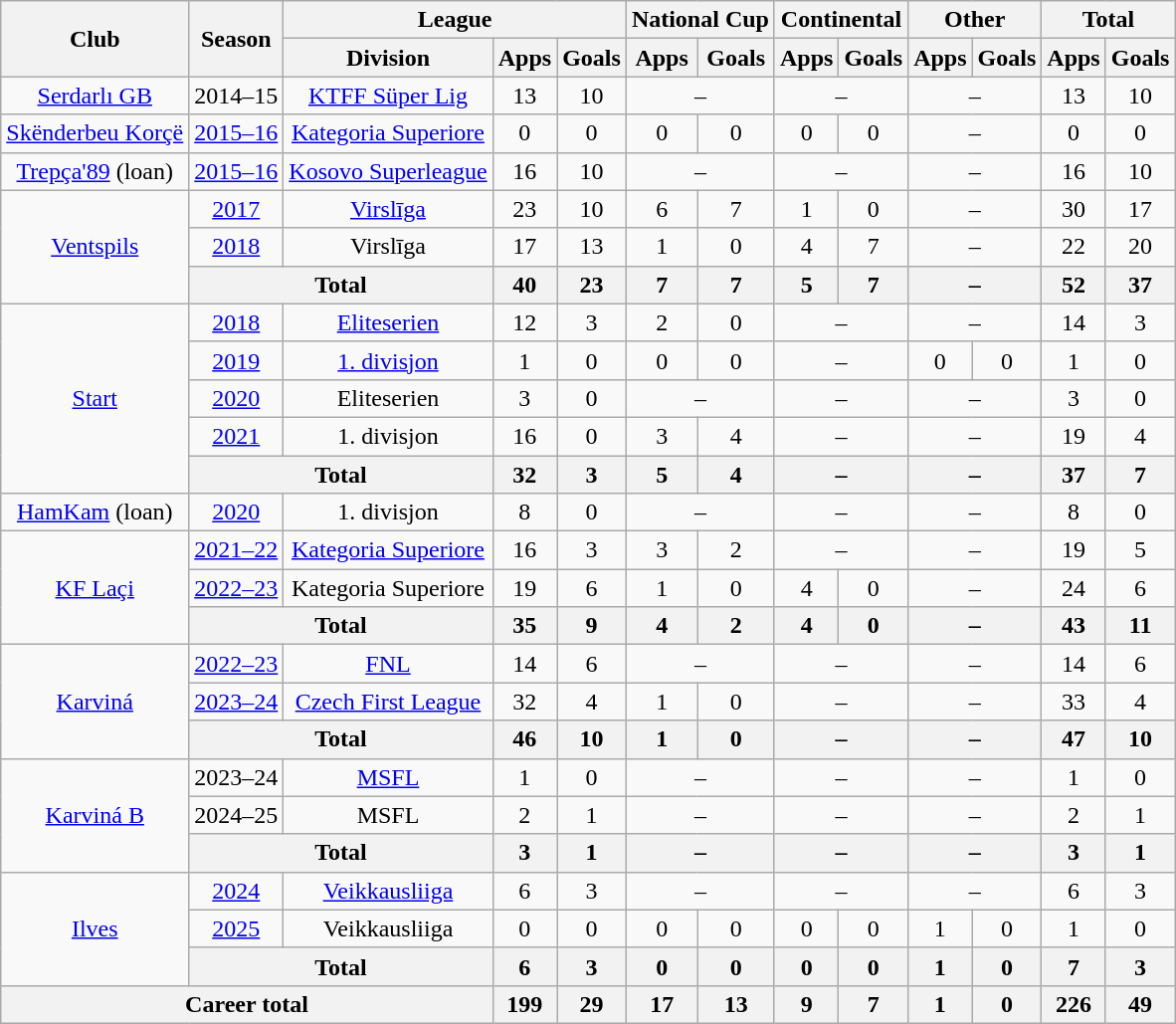<table class="wikitable" style="text-align: center">
<tr>
<th rowspan="2">Club</th>
<th rowspan="2">Season</th>
<th colspan="3">League</th>
<th colspan="2">National Cup</th>
<th colspan="2">Continental</th>
<th colspan="2">Other</th>
<th colspan="2">Total</th>
</tr>
<tr>
<th>Division</th>
<th>Apps</th>
<th>Goals</th>
<th>Apps</th>
<th>Goals</th>
<th>Apps</th>
<th>Goals</th>
<th>Apps</th>
<th>Goals</th>
<th>Apps</th>
<th>Goals</th>
</tr>
<tr>
<td><a href='#'>Serdarlı GB</a></td>
<td>2014–15</td>
<td><a href='#'>KTFF Süper Lig</a></td>
<td>13</td>
<td>10</td>
<td colspan="2">–</td>
<td colspan="2">–</td>
<td colspan="2">–</td>
<td>13</td>
<td>10</td>
</tr>
<tr>
<td><a href='#'>Skënderbeu Korçë</a></td>
<td><a href='#'>2015–16</a></td>
<td><a href='#'>Kategoria Superiore</a></td>
<td>0</td>
<td>0</td>
<td>0</td>
<td>0</td>
<td>0</td>
<td>0</td>
<td colspan=2>–</td>
<td>0</td>
<td>0</td>
</tr>
<tr>
<td><a href='#'>Trepça'89</a> (loan)</td>
<td><a href='#'>2015–16</a></td>
<td><a href='#'>Kosovo Superleague</a></td>
<td>16</td>
<td>10</td>
<td colspan="2">–</td>
<td colspan="2">–</td>
<td colspan="2">–</td>
<td>16</td>
<td>10</td>
</tr>
<tr>
<td rowspan="3"><a href='#'>Ventspils</a></td>
<td><a href='#'>2017</a></td>
<td><a href='#'>Virslīga</a></td>
<td>23</td>
<td>10</td>
<td>6</td>
<td>7</td>
<td>1</td>
<td>0</td>
<td colspan="2">–</td>
<td>30</td>
<td>17</td>
</tr>
<tr>
<td><a href='#'>2018</a></td>
<td>Virslīga</td>
<td>17</td>
<td>13</td>
<td>1</td>
<td>0</td>
<td>4</td>
<td>7</td>
<td colspan="2">–</td>
<td>22</td>
<td>20</td>
</tr>
<tr>
<th colspan="2">Total</th>
<th>40</th>
<th>23</th>
<th>7</th>
<th>7</th>
<th>5</th>
<th>7</th>
<th colspan="2">–</th>
<th>52</th>
<th>37</th>
</tr>
<tr>
<td rowspan="5"><a href='#'>Start</a></td>
<td><a href='#'>2018</a></td>
<td><a href='#'>Eliteserien</a></td>
<td>12</td>
<td>3</td>
<td>2</td>
<td>0</td>
<td colspan="2">–</td>
<td colspan="2">–</td>
<td>14</td>
<td>3</td>
</tr>
<tr>
<td><a href='#'>2019</a></td>
<td><a href='#'>1. divisjon</a></td>
<td>1</td>
<td>0</td>
<td>0</td>
<td>0</td>
<td colspan="2">–</td>
<td>0</td>
<td>0</td>
<td>1</td>
<td>0</td>
</tr>
<tr>
<td><a href='#'>2020</a></td>
<td>Eliteserien</td>
<td>3</td>
<td>0</td>
<td colspan="2">–</td>
<td colspan="2">–</td>
<td colspan="2">–</td>
<td>3</td>
<td>0</td>
</tr>
<tr>
<td><a href='#'>2021</a></td>
<td>1. divisjon</td>
<td>16</td>
<td>0</td>
<td>3</td>
<td>4</td>
<td colspan="2">–</td>
<td colspan="2">–</td>
<td>19</td>
<td>4</td>
</tr>
<tr>
<th colspan="2">Total</th>
<th>32</th>
<th>3</th>
<th>5</th>
<th>4</th>
<th colspan="2">–</th>
<th colspan="2">–</th>
<th>37</th>
<th>7</th>
</tr>
<tr>
<td><a href='#'>HamKam</a> (loan)</td>
<td><a href='#'>2020</a></td>
<td>1. divisjon</td>
<td>8</td>
<td>0</td>
<td colspan="2">–</td>
<td colspan="2">–</td>
<td colspan="2">–</td>
<td>8</td>
<td>0</td>
</tr>
<tr>
<td rowspan=3><a href='#'>KF Laçi</a></td>
<td><a href='#'>2021–22</a></td>
<td><a href='#'>Kategoria Superiore</a></td>
<td>16</td>
<td>3</td>
<td>3</td>
<td>2</td>
<td colspan="2">–</td>
<td colspan="2">–</td>
<td>19</td>
<td>5</td>
</tr>
<tr>
<td><a href='#'>2022–23</a></td>
<td>Kategoria Superiore</td>
<td>19</td>
<td>6</td>
<td>1</td>
<td>0</td>
<td>4</td>
<td>0</td>
<td colspan=2>–</td>
<td>24</td>
<td>6</td>
</tr>
<tr>
<th colspan="2">Total</th>
<th>35</th>
<th>9</th>
<th>4</th>
<th>2</th>
<th>4</th>
<th>0</th>
<th colspan="2">–</th>
<th>43</th>
<th>11</th>
</tr>
<tr>
<td rowspan=3><a href='#'>Karviná</a></td>
<td><a href='#'>2022–23</a></td>
<td><a href='#'>FNL</a></td>
<td>14</td>
<td>6</td>
<td colspan=2>–</td>
<td colspan=2>–</td>
<td colspan=2>–</td>
<td>14</td>
<td>6</td>
</tr>
<tr>
<td><a href='#'>2023–24</a></td>
<td><a href='#'>Czech First League</a></td>
<td>32</td>
<td>4</td>
<td>1</td>
<td>0</td>
<td colspan=2>–</td>
<td colspan=2>–</td>
<td>33</td>
<td>4</td>
</tr>
<tr>
<th colspan="2">Total</th>
<th>46</th>
<th>10</th>
<th>1</th>
<th>0</th>
<th colspan=2>–</th>
<th colspan="2">–</th>
<th>47</th>
<th>10</th>
</tr>
<tr>
<td rowspan=3><a href='#'>Karviná B</a></td>
<td>2023–24</td>
<td><a href='#'>MSFL</a></td>
<td>1</td>
<td>0</td>
<td colspan=2>–</td>
<td colspan=2>–</td>
<td colspan=2>–</td>
<td>1</td>
<td>0</td>
</tr>
<tr>
<td>2024–25</td>
<td>MSFL</td>
<td>2</td>
<td>1</td>
<td colspan=2>–</td>
<td colspan=2>–</td>
<td colspan=2>–</td>
<td>2</td>
<td>1</td>
</tr>
<tr>
<th colspan="2">Total</th>
<th>3</th>
<th>1</th>
<th colspan=2>–</th>
<th colspan=2>–</th>
<th colspan="2">–</th>
<th>3</th>
<th>1</th>
</tr>
<tr>
<td rowspan=3><a href='#'>Ilves</a></td>
<td><a href='#'>2024</a></td>
<td><a href='#'>Veikkausliiga</a></td>
<td>6</td>
<td>3</td>
<td colspan=2>–</td>
<td colspan=2>–</td>
<td colspan=2>–</td>
<td>6</td>
<td>3</td>
</tr>
<tr>
<td><a href='#'>2025</a></td>
<td>Veikkausliiga</td>
<td>0</td>
<td>0</td>
<td>0</td>
<td>0</td>
<td>0</td>
<td>0</td>
<td>1</td>
<td>0</td>
<td>1</td>
<td>0</td>
</tr>
<tr>
<th colspan=2>Total</th>
<th>6</th>
<th>3</th>
<th>0</th>
<th>0</th>
<th>0</th>
<th>0</th>
<th>1</th>
<th>0</th>
<th>7</th>
<th>3</th>
</tr>
<tr>
<th colspan="3">Career total</th>
<th>199</th>
<th>29</th>
<th>17</th>
<th>13</th>
<th>9</th>
<th>7</th>
<th>1</th>
<th>0</th>
<th>226</th>
<th>49</th>
</tr>
</table>
